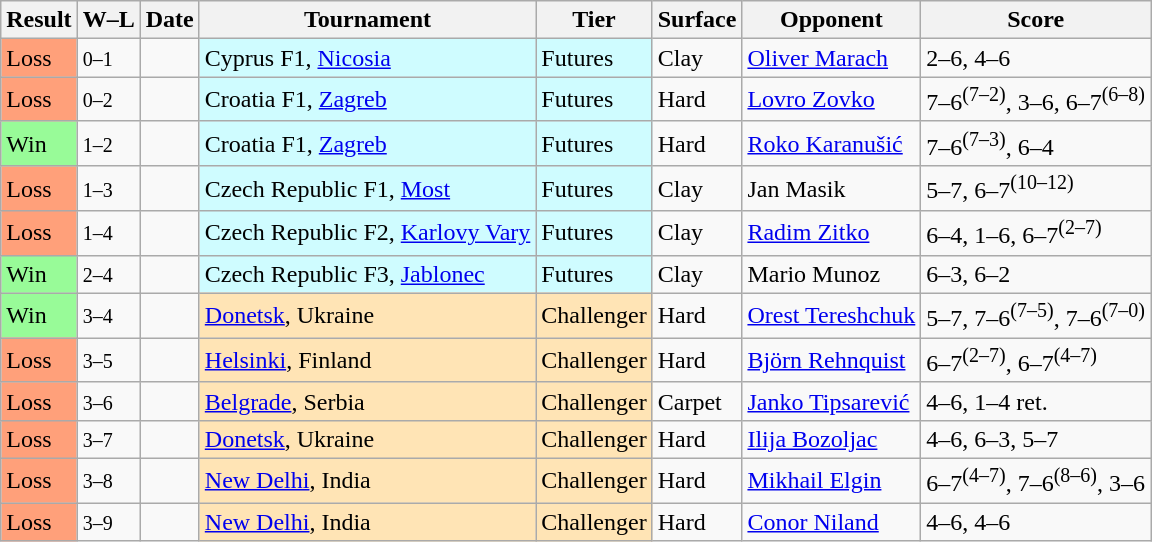<table class="sortable wikitable">
<tr>
<th>Result</th>
<th class="unsortable">W–L</th>
<th>Date</th>
<th>Tournament</th>
<th>Tier</th>
<th>Surface</th>
<th>Opponent</th>
<th class="unsortable">Score</th>
</tr>
<tr>
<td style="background:#ffa07a;">Loss</td>
<td><small>0–1</small></td>
<td></td>
<td style="background:#cffcff;">Cyprus F1, <a href='#'>Nicosia</a></td>
<td style="background:#cffcff;">Futures</td>
<td>Clay</td>
<td> <a href='#'>Oliver Marach</a></td>
<td>2–6, 4–6</td>
</tr>
<tr>
<td style="background:#ffa07a;">Loss</td>
<td><small>0–2</small></td>
<td></td>
<td style="background:#cffcff;">Croatia F1, <a href='#'>Zagreb</a></td>
<td style="background:#cffcff;">Futures</td>
<td>Hard</td>
<td> <a href='#'>Lovro Zovko</a></td>
<td>7–6<sup>(7–2)</sup>, 3–6, 6–7<sup>(6–8)</sup></td>
</tr>
<tr>
<td style="background:#98fb98;">Win</td>
<td><small>1–2</small></td>
<td></td>
<td style="background:#cffcff;">Croatia F1, <a href='#'>Zagreb</a></td>
<td style="background:#cffcff;">Futures</td>
<td>Hard</td>
<td> <a href='#'>Roko Karanušić</a></td>
<td>7–6<sup>(7–3)</sup>, 6–4</td>
</tr>
<tr>
<td style="background:#ffa07a;">Loss</td>
<td><small>1–3</small></td>
<td></td>
<td style="background:#cffcff;">Czech Republic F1, <a href='#'>Most</a></td>
<td style="background:#cffcff;">Futures</td>
<td>Clay</td>
<td> Jan Masik</td>
<td>5–7, 6–7<sup>(10–12)</sup></td>
</tr>
<tr>
<td style="background:#ffa07a;">Loss</td>
<td><small>1–4</small></td>
<td></td>
<td style="background:#cffcff;">Czech Republic F2, <a href='#'>Karlovy Vary</a></td>
<td style="background:#cffcff;">Futures</td>
<td>Clay</td>
<td> <a href='#'>Radim Zitko</a></td>
<td>6–4, 1–6, 6–7<sup>(2–7)</sup></td>
</tr>
<tr>
<td style="background:#98fb98;">Win</td>
<td><small>2–4</small></td>
<td></td>
<td style="background:#cffcff;">Czech Republic F3, <a href='#'>Jablonec</a></td>
<td style="background:#cffcff;">Futures</td>
<td>Clay</td>
<td> Mario Munoz</td>
<td>6–3, 6–2</td>
</tr>
<tr>
<td style="background:#98fb98;">Win</td>
<td><small>3–4</small></td>
<td></td>
<td style="background:moccasin;"><a href='#'>Donetsk</a>, Ukraine</td>
<td style="background:moccasin;">Challenger</td>
<td>Hard</td>
<td> <a href='#'>Orest Tereshchuk</a></td>
<td>5–7, 7–6<sup>(7–5)</sup>, 7–6<sup>(7–0)</sup></td>
</tr>
<tr>
<td style="background:#ffa07a;">Loss</td>
<td><small>3–5</small></td>
<td></td>
<td style="background:moccasin;"><a href='#'>Helsinki</a>, Finland</td>
<td style="background:moccasin;">Challenger</td>
<td>Hard</td>
<td> <a href='#'>Björn Rehnquist</a></td>
<td>6–7<sup>(2–7)</sup>, 6–7<sup>(4–7)</sup></td>
</tr>
<tr>
<td style="background:#ffa07a;">Loss</td>
<td><small>3–6</small></td>
<td></td>
<td style="background:moccasin;"><a href='#'>Belgrade</a>, Serbia</td>
<td style="background:moccasin;">Challenger</td>
<td>Carpet</td>
<td> <a href='#'>Janko Tipsarević</a></td>
<td>4–6, 1–4 ret.</td>
</tr>
<tr>
<td style="background:#ffa07a;">Loss</td>
<td><small>3–7</small></td>
<td></td>
<td style="background:moccasin;"><a href='#'>Donetsk</a>, Ukraine</td>
<td style="background:moccasin;">Challenger</td>
<td>Hard</td>
<td> <a href='#'>Ilija Bozoljac</a></td>
<td>4–6, 6–3, 5–7</td>
</tr>
<tr>
<td style="background:#ffa07a;">Loss</td>
<td><small>3–8</small></td>
<td></td>
<td style="background:moccasin;"><a href='#'>New Delhi</a>, India</td>
<td style="background:moccasin;">Challenger</td>
<td>Hard</td>
<td> <a href='#'>Mikhail Elgin</a></td>
<td>6–7<sup>(4–7)</sup>, 7–6<sup>(8–6)</sup>, 3–6</td>
</tr>
<tr>
<td style="background:#ffa07a;">Loss</td>
<td><small>3–9</small></td>
<td></td>
<td style="background:moccasin;"><a href='#'>New Delhi</a>, India</td>
<td style="background:moccasin;">Challenger</td>
<td>Hard</td>
<td> <a href='#'>Conor Niland</a></td>
<td>4–6, 4–6</td>
</tr>
</table>
